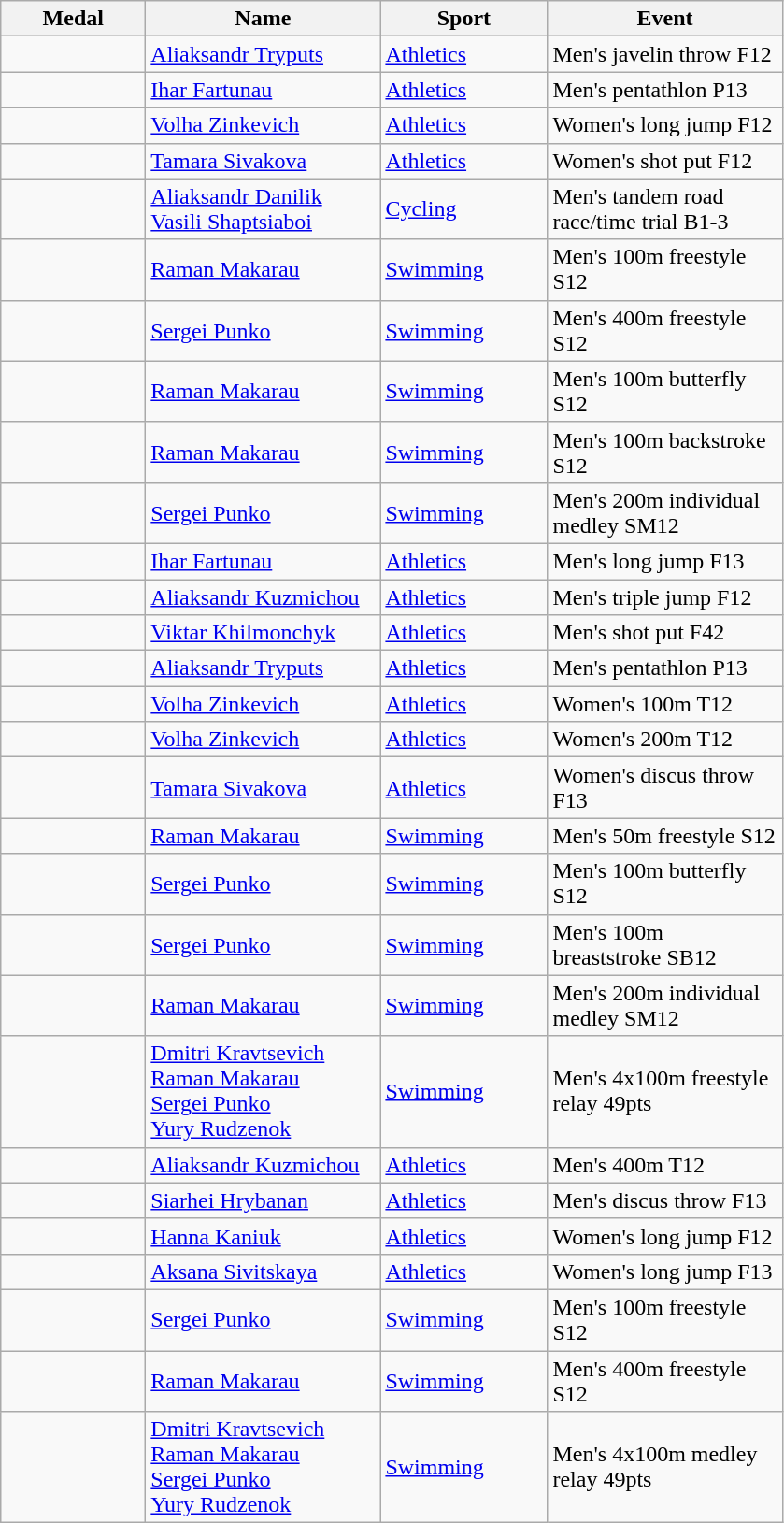<table class="wikitable">
<tr>
<th style="width:6em">Medal</th>
<th style="width:10em">Name</th>
<th style="width:7em">Sport</th>
<th style="width:10em">Event</th>
</tr>
<tr>
<td></td>
<td><a href='#'>Aliaksandr Tryputs</a></td>
<td><a href='#'>Athletics</a></td>
<td>Men's javelin throw F12</td>
</tr>
<tr>
<td></td>
<td><a href='#'>Ihar Fartunau</a></td>
<td><a href='#'>Athletics</a></td>
<td>Men's pentathlon P13</td>
</tr>
<tr>
<td></td>
<td><a href='#'>Volha Zinkevich</a></td>
<td><a href='#'>Athletics</a></td>
<td>Women's long jump F12</td>
</tr>
<tr>
<td></td>
<td><a href='#'>Tamara Sivakova</a></td>
<td><a href='#'>Athletics</a></td>
<td>Women's shot put F12</td>
</tr>
<tr>
<td></td>
<td><a href='#'>Aliaksandr Danilik</a><br> <a href='#'>Vasili Shaptsiaboi</a></td>
<td><a href='#'>Cycling</a></td>
<td>Men's tandem road race/time trial B1-3</td>
</tr>
<tr>
<td></td>
<td><a href='#'>Raman Makarau</a></td>
<td><a href='#'>Swimming</a></td>
<td>Men's 100m freestyle S12</td>
</tr>
<tr>
<td></td>
<td><a href='#'>Sergei Punko</a></td>
<td><a href='#'>Swimming</a></td>
<td>Men's 400m freestyle S12</td>
</tr>
<tr>
<td></td>
<td><a href='#'>Raman Makarau</a></td>
<td><a href='#'>Swimming</a></td>
<td>Men's 100m butterfly S12</td>
</tr>
<tr>
<td></td>
<td><a href='#'>Raman Makarau</a></td>
<td><a href='#'>Swimming</a></td>
<td>Men's 100m backstroke S12</td>
</tr>
<tr>
<td></td>
<td><a href='#'>Sergei Punko</a></td>
<td><a href='#'>Swimming</a></td>
<td>Men's 200m individual medley SM12</td>
</tr>
<tr>
<td></td>
<td><a href='#'>Ihar Fartunau</a></td>
<td><a href='#'>Athletics</a></td>
<td>Men's long jump F13</td>
</tr>
<tr>
<td></td>
<td><a href='#'>Aliaksandr Kuzmichou</a></td>
<td><a href='#'>Athletics</a></td>
<td>Men's triple jump F12</td>
</tr>
<tr>
<td></td>
<td><a href='#'>Viktar Khilmonchyk</a></td>
<td><a href='#'>Athletics</a></td>
<td>Men's shot put F42</td>
</tr>
<tr>
<td></td>
<td><a href='#'>Aliaksandr Tryputs</a></td>
<td><a href='#'>Athletics</a></td>
<td>Men's pentathlon P13</td>
</tr>
<tr>
<td></td>
<td><a href='#'>Volha Zinkevich</a></td>
<td><a href='#'>Athletics</a></td>
<td>Women's 100m T12</td>
</tr>
<tr>
<td></td>
<td><a href='#'>Volha Zinkevich</a></td>
<td><a href='#'>Athletics</a></td>
<td>Women's 200m T12</td>
</tr>
<tr>
<td></td>
<td><a href='#'>Tamara Sivakova</a></td>
<td><a href='#'>Athletics</a></td>
<td>Women's discus throw F13</td>
</tr>
<tr>
<td></td>
<td><a href='#'>Raman Makarau</a></td>
<td><a href='#'>Swimming</a></td>
<td>Men's 50m freestyle S12</td>
</tr>
<tr>
<td></td>
<td><a href='#'>Sergei Punko</a></td>
<td><a href='#'>Swimming</a></td>
<td>Men's 100m butterfly S12</td>
</tr>
<tr>
<td></td>
<td><a href='#'>Sergei Punko</a></td>
<td><a href='#'>Swimming</a></td>
<td>Men's 100m breaststroke SB12</td>
</tr>
<tr>
<td></td>
<td><a href='#'>Raman Makarau</a></td>
<td><a href='#'>Swimming</a></td>
<td>Men's 200m individual medley SM12</td>
</tr>
<tr>
<td></td>
<td><a href='#'>Dmitri Kravtsevich</a><br> <a href='#'>Raman Makarau</a><br> <a href='#'>Sergei Punko</a><br> <a href='#'>Yury Rudzenok</a></td>
<td><a href='#'>Swimming</a></td>
<td>Men's 4x100m freestyle relay 49pts</td>
</tr>
<tr>
<td></td>
<td><a href='#'>Aliaksandr Kuzmichou</a></td>
<td><a href='#'>Athletics</a></td>
<td>Men's 400m T12</td>
</tr>
<tr>
<td></td>
<td><a href='#'>Siarhei Hrybanan</a></td>
<td><a href='#'>Athletics</a></td>
<td>Men's discus throw F13</td>
</tr>
<tr>
<td></td>
<td><a href='#'>Hanna Kaniuk</a></td>
<td><a href='#'>Athletics</a></td>
<td>Women's long jump F12</td>
</tr>
<tr>
<td></td>
<td><a href='#'>Aksana Sivitskaya</a></td>
<td><a href='#'>Athletics</a></td>
<td>Women's long jump F13</td>
</tr>
<tr>
<td></td>
<td><a href='#'>Sergei Punko</a></td>
<td><a href='#'>Swimming</a></td>
<td>Men's 100m freestyle S12</td>
</tr>
<tr>
<td></td>
<td><a href='#'>Raman Makarau</a></td>
<td><a href='#'>Swimming</a></td>
<td>Men's 400m freestyle S12</td>
</tr>
<tr>
<td></td>
<td><a href='#'>Dmitri Kravtsevich</a><br> <a href='#'>Raman Makarau</a><br> <a href='#'>Sergei Punko</a><br> <a href='#'>Yury Rudzenok</a></td>
<td><a href='#'>Swimming</a></td>
<td>Men's 4x100m medley relay 49pts</td>
</tr>
</table>
